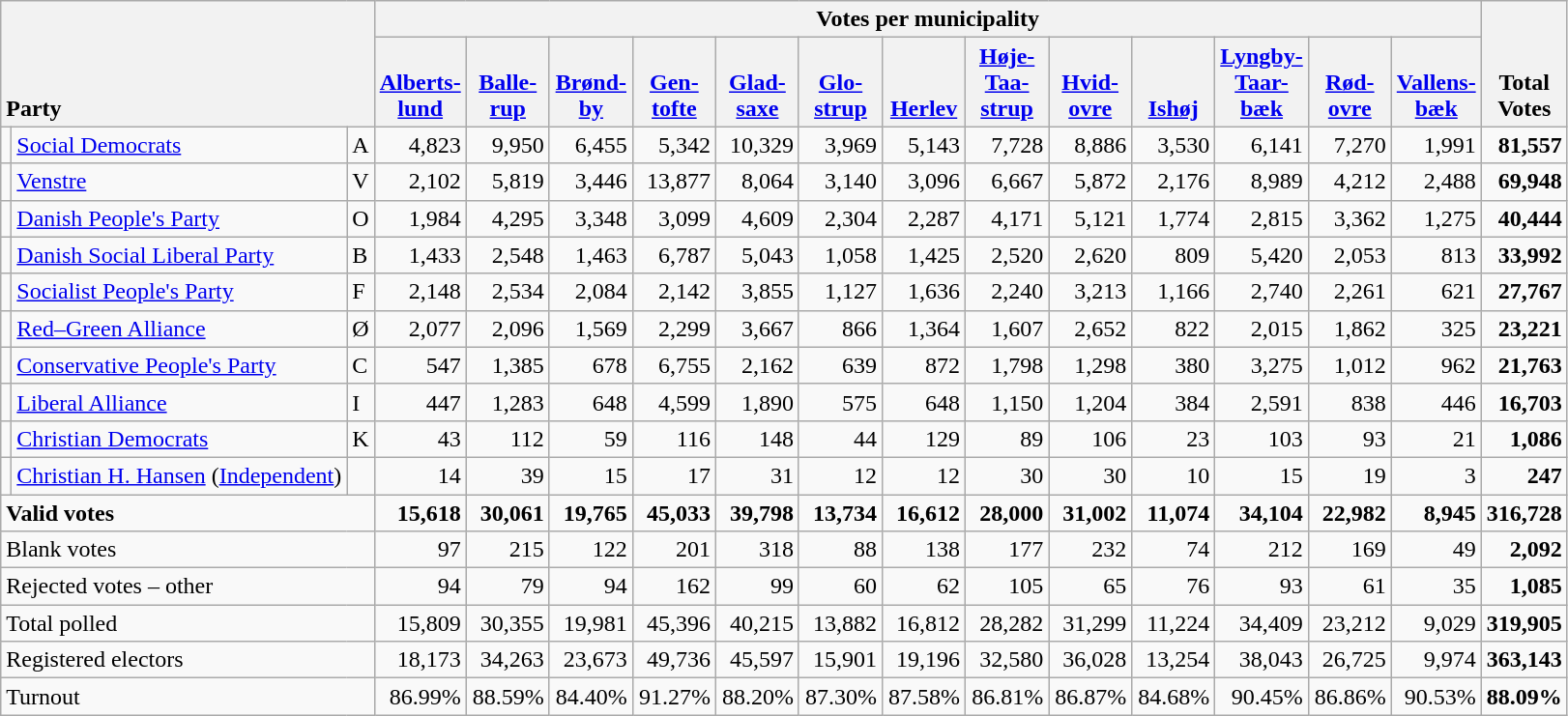<table class="wikitable" border="1" style="text-align:right;">
<tr>
<th style="text-align:left;" valign=bottom rowspan=2 colspan=3>Party</th>
<th colspan=13>Votes per municipality</th>
<th align=center valign=bottom rowspan=2 width="50">Total Votes</th>
</tr>
<tr>
<th align=center valign=bottom width="50"><a href='#'>Alberts- lund</a></th>
<th align=center valign=bottom width="50"><a href='#'>Balle- rup</a></th>
<th align=center valign=bottom width="50"><a href='#'>Brønd- by</a></th>
<th align=center valign=bottom width="50"><a href='#'>Gen- tofte</a></th>
<th align=center valign=bottom width="50"><a href='#'>Glad- saxe</a></th>
<th align=center valign=bottom width="50"><a href='#'>Glo- strup</a></th>
<th align=center valign=bottom width="50"><a href='#'>Herlev</a></th>
<th align=center valign=bottom width="50"><a href='#'>Høje- Taa- strup</a></th>
<th align=center valign=bottom width="50"><a href='#'>Hvid- ovre</a></th>
<th align=center valign=bottom width="50"><a href='#'>Ishøj</a></th>
<th align=center valign=bottom width="50"><a href='#'>Lyngby- Taar- bæk</a></th>
<th align=center valign=bottom width="50"><a href='#'>Rød- ovre</a></th>
<th align=center valign=bottom width="50"><a href='#'>Vallens- bæk</a></th>
</tr>
<tr>
<td></td>
<td align=left><a href='#'>Social Democrats</a></td>
<td align=left>A</td>
<td>4,823</td>
<td>9,950</td>
<td>6,455</td>
<td>5,342</td>
<td>10,329</td>
<td>3,969</td>
<td>5,143</td>
<td>7,728</td>
<td>8,886</td>
<td>3,530</td>
<td>6,141</td>
<td>7,270</td>
<td>1,991</td>
<td><strong>81,557</strong></td>
</tr>
<tr>
<td></td>
<td align=left><a href='#'>Venstre</a></td>
<td align=left>V</td>
<td>2,102</td>
<td>5,819</td>
<td>3,446</td>
<td>13,877</td>
<td>8,064</td>
<td>3,140</td>
<td>3,096</td>
<td>6,667</td>
<td>5,872</td>
<td>2,176</td>
<td>8,989</td>
<td>4,212</td>
<td>2,488</td>
<td><strong>69,948</strong></td>
</tr>
<tr>
<td></td>
<td align=left><a href='#'>Danish People's Party</a></td>
<td align=left>O</td>
<td>1,984</td>
<td>4,295</td>
<td>3,348</td>
<td>3,099</td>
<td>4,609</td>
<td>2,304</td>
<td>2,287</td>
<td>4,171</td>
<td>5,121</td>
<td>1,774</td>
<td>2,815</td>
<td>3,362</td>
<td>1,275</td>
<td><strong>40,444</strong></td>
</tr>
<tr>
<td></td>
<td align=left><a href='#'>Danish Social Liberal Party</a></td>
<td align=left>B</td>
<td>1,433</td>
<td>2,548</td>
<td>1,463</td>
<td>6,787</td>
<td>5,043</td>
<td>1,058</td>
<td>1,425</td>
<td>2,520</td>
<td>2,620</td>
<td>809</td>
<td>5,420</td>
<td>2,053</td>
<td>813</td>
<td><strong>33,992</strong></td>
</tr>
<tr>
<td></td>
<td align=left><a href='#'>Socialist People's Party</a></td>
<td align=left>F</td>
<td>2,148</td>
<td>2,534</td>
<td>2,084</td>
<td>2,142</td>
<td>3,855</td>
<td>1,127</td>
<td>1,636</td>
<td>2,240</td>
<td>3,213</td>
<td>1,166</td>
<td>2,740</td>
<td>2,261</td>
<td>621</td>
<td><strong>27,767</strong></td>
</tr>
<tr>
<td></td>
<td align=left><a href='#'>Red–Green Alliance</a></td>
<td align=left>Ø</td>
<td>2,077</td>
<td>2,096</td>
<td>1,569</td>
<td>2,299</td>
<td>3,667</td>
<td>866</td>
<td>1,364</td>
<td>1,607</td>
<td>2,652</td>
<td>822</td>
<td>2,015</td>
<td>1,862</td>
<td>325</td>
<td><strong>23,221</strong></td>
</tr>
<tr>
<td></td>
<td align=left style="white-space: nowrap;"><a href='#'>Conservative People's Party</a></td>
<td align=left>C</td>
<td>547</td>
<td>1,385</td>
<td>678</td>
<td>6,755</td>
<td>2,162</td>
<td>639</td>
<td>872</td>
<td>1,798</td>
<td>1,298</td>
<td>380</td>
<td>3,275</td>
<td>1,012</td>
<td>962</td>
<td><strong>21,763</strong></td>
</tr>
<tr>
<td></td>
<td align=left><a href='#'>Liberal Alliance</a></td>
<td align=left>I</td>
<td>447</td>
<td>1,283</td>
<td>648</td>
<td>4,599</td>
<td>1,890</td>
<td>575</td>
<td>648</td>
<td>1,150</td>
<td>1,204</td>
<td>384</td>
<td>2,591</td>
<td>838</td>
<td>446</td>
<td><strong>16,703</strong></td>
</tr>
<tr>
<td></td>
<td align=left><a href='#'>Christian Democrats</a></td>
<td align=left>K</td>
<td>43</td>
<td>112</td>
<td>59</td>
<td>116</td>
<td>148</td>
<td>44</td>
<td>129</td>
<td>89</td>
<td>106</td>
<td>23</td>
<td>103</td>
<td>93</td>
<td>21</td>
<td><strong>1,086</strong></td>
</tr>
<tr>
<td></td>
<td align=left><a href='#'>Christian H. Hansen</a> (<a href='#'>Independent</a>)</td>
<td></td>
<td>14</td>
<td>39</td>
<td>15</td>
<td>17</td>
<td>31</td>
<td>12</td>
<td>12</td>
<td>30</td>
<td>30</td>
<td>10</td>
<td>15</td>
<td>19</td>
<td>3</td>
<td><strong>247</strong></td>
</tr>
<tr style="font-weight:bold">
<td align=left colspan=3>Valid votes</td>
<td>15,618</td>
<td>30,061</td>
<td>19,765</td>
<td>45,033</td>
<td>39,798</td>
<td>13,734</td>
<td>16,612</td>
<td>28,000</td>
<td>31,002</td>
<td>11,074</td>
<td>34,104</td>
<td>22,982</td>
<td>8,945</td>
<td>316,728</td>
</tr>
<tr>
<td align=left colspan=3>Blank votes</td>
<td>97</td>
<td>215</td>
<td>122</td>
<td>201</td>
<td>318</td>
<td>88</td>
<td>138</td>
<td>177</td>
<td>232</td>
<td>74</td>
<td>212</td>
<td>169</td>
<td>49</td>
<td><strong>2,092</strong></td>
</tr>
<tr>
<td align=left colspan=3>Rejected votes – other</td>
<td>94</td>
<td>79</td>
<td>94</td>
<td>162</td>
<td>99</td>
<td>60</td>
<td>62</td>
<td>105</td>
<td>65</td>
<td>76</td>
<td>93</td>
<td>61</td>
<td>35</td>
<td><strong>1,085</strong></td>
</tr>
<tr>
<td align=left colspan=3>Total polled</td>
<td>15,809</td>
<td>30,355</td>
<td>19,981</td>
<td>45,396</td>
<td>40,215</td>
<td>13,882</td>
<td>16,812</td>
<td>28,282</td>
<td>31,299</td>
<td>11,224</td>
<td>34,409</td>
<td>23,212</td>
<td>9,029</td>
<td><strong>319,905</strong></td>
</tr>
<tr>
<td align=left colspan=3>Registered electors</td>
<td>18,173</td>
<td>34,263</td>
<td>23,673</td>
<td>49,736</td>
<td>45,597</td>
<td>15,901</td>
<td>19,196</td>
<td>32,580</td>
<td>36,028</td>
<td>13,254</td>
<td>38,043</td>
<td>26,725</td>
<td>9,974</td>
<td><strong>363,143</strong></td>
</tr>
<tr>
<td align=left colspan=3>Turnout</td>
<td>86.99%</td>
<td>88.59%</td>
<td>84.40%</td>
<td>91.27%</td>
<td>88.20%</td>
<td>87.30%</td>
<td>87.58%</td>
<td>86.81%</td>
<td>86.87%</td>
<td>84.68%</td>
<td>90.45%</td>
<td>86.86%</td>
<td>90.53%</td>
<td><strong>88.09%</strong></td>
</tr>
</table>
